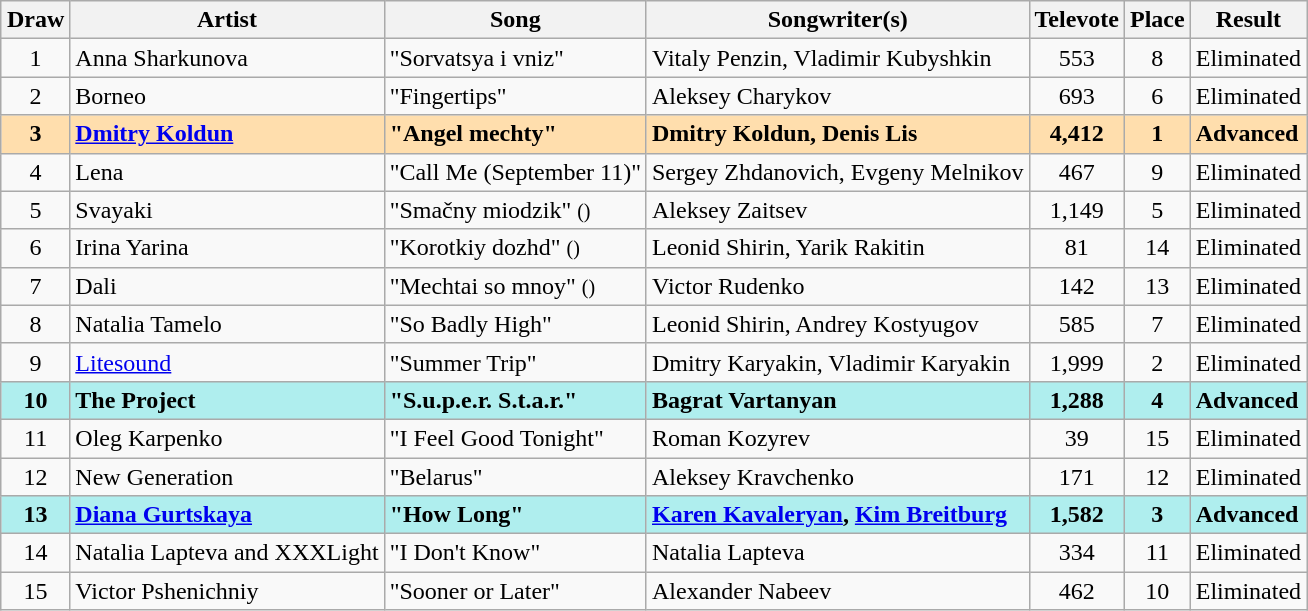<table class="sortable wikitable" style="margin: 1em auto 1em auto; text-align:center">
<tr>
<th>Draw</th>
<th>Artist</th>
<th>Song</th>
<th>Songwriter(s)</th>
<th>Televote</th>
<th>Place</th>
<th>Result</th>
</tr>
<tr>
<td>1</td>
<td align="left">Anna Sharkunova</td>
<td align="left">"Sorvatsya i vniz"</td>
<td align="left">Vitaly Penzin, Vladimir Kubyshkin</td>
<td>553</td>
<td>8</td>
<td align="left">Eliminated</td>
</tr>
<tr>
<td>2</td>
<td align="left">Borneo</td>
<td align="left">"Fingertips"</td>
<td align="left">Aleksey Charykov</td>
<td>693</td>
<td>6</td>
<td align="left">Eliminated</td>
</tr>
<tr style="font-weight:bold; background:navajowhite;">
<td>3</td>
<td align="left"><a href='#'>Dmitry Koldun</a></td>
<td align="left">"Angel mechty"</td>
<td align="left">Dmitry Koldun, Denis Lis</td>
<td>4,412</td>
<td>1</td>
<td align="left">Advanced</td>
</tr>
<tr>
<td>4</td>
<td align="left">Lena</td>
<td align="left">"Call Me (September 11)"</td>
<td align="left">Sergey Zhdanovich, Evgeny Melnikov</td>
<td>467</td>
<td>9</td>
<td align="left">Eliminated</td>
</tr>
<tr>
<td>5</td>
<td align="left">Svayaki</td>
<td align="left">"Smačny miodzik" <small>()</small></td>
<td align="left">Aleksey Zaitsev</td>
<td>1,149</td>
<td>5</td>
<td align="left">Eliminated</td>
</tr>
<tr>
<td>6</td>
<td align="left">Irina Yarina</td>
<td align="left">"Korotkiy dozhd" <small>()</small></td>
<td align="left">Leonid Shirin, Yarik Rakitin</td>
<td>81</td>
<td>14</td>
<td align="left">Eliminated</td>
</tr>
<tr>
<td>7</td>
<td align="left">Dali</td>
<td align="left">"Mechtai so mnoy" <small>()</small></td>
<td align="left">Victor Rudenko</td>
<td>142</td>
<td>13</td>
<td align="left">Eliminated</td>
</tr>
<tr>
<td>8</td>
<td align="left">Natalia Tamelo</td>
<td align="left">"So Badly High"</td>
<td align="left">Leonid Shirin, Andrey Kostyugov</td>
<td>585</td>
<td>7</td>
<td align="left">Eliminated</td>
</tr>
<tr>
<td>9</td>
<td align="left"><a href='#'>Litesound</a></td>
<td align="left">"Summer Trip"</td>
<td align="left">Dmitry Karyakin, Vladimir Karyakin</td>
<td>1,999</td>
<td>2</td>
<td align="left">Eliminated</td>
</tr>
<tr style="font-weight:bold; background:paleturquoise;">
<td>10</td>
<td align="left">The Project</td>
<td align="left">"S.u.p.e.r. S.t.a.r."</td>
<td align="left">Bagrat Vartanyan</td>
<td>1,288</td>
<td>4</td>
<td align="left">Advanced</td>
</tr>
<tr>
<td>11</td>
<td align="left">Oleg Karpenko</td>
<td align="left">"I Feel Good Tonight"</td>
<td align="left">Roman Kozyrev</td>
<td>39</td>
<td>15</td>
<td align="left">Eliminated</td>
</tr>
<tr>
<td>12</td>
<td align="left">New Generation</td>
<td align="left">"Belarus"</td>
<td align="left">Aleksey Kravchenko</td>
<td>171</td>
<td>12</td>
<td align="left">Eliminated</td>
</tr>
<tr style="font-weight:bold; background:paleturquoise;">
<td>13</td>
<td align="left"><a href='#'>Diana Gurtskaya</a></td>
<td align="left">"How Long"</td>
<td align="left"><a href='#'>Karen Kavaleryan</a>, <a href='#'>Kim Breitburg</a></td>
<td>1,582</td>
<td>3</td>
<td align="left">Advanced</td>
</tr>
<tr>
<td>14</td>
<td align="left">Natalia Lapteva and XXXLight</td>
<td align="left">"I Don't Know"</td>
<td align="left">Natalia Lapteva</td>
<td>334</td>
<td>11</td>
<td align="left">Eliminated</td>
</tr>
<tr>
<td>15</td>
<td align="left">Victor Pshenichniy</td>
<td align="left">"Sooner or Later"</td>
<td align="left">Alexander Nabeev</td>
<td>462</td>
<td>10</td>
<td align="left">Eliminated</td>
</tr>
</table>
